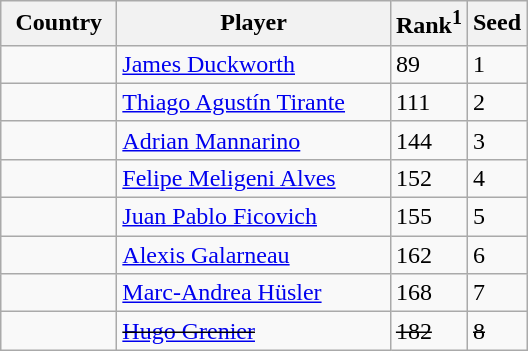<table class="sortable wikitable">
<tr>
<th width="70">Country</th>
<th width="175">Player</th>
<th>Rank<sup>1</sup></th>
<th>Seed</th>
</tr>
<tr>
<td></td>
<td><a href='#'>James Duckworth</a></td>
<td>89</td>
<td>1</td>
</tr>
<tr>
<td></td>
<td><a href='#'>Thiago Agustín Tirante</a></td>
<td>111</td>
<td>2</td>
</tr>
<tr>
<td></td>
<td><a href='#'>Adrian Mannarino</a></td>
<td>144</td>
<td>3</td>
</tr>
<tr>
<td></td>
<td><a href='#'>Felipe Meligeni Alves</a></td>
<td>152</td>
<td>4</td>
</tr>
<tr>
<td></td>
<td><a href='#'>Juan Pablo Ficovich</a></td>
<td>155</td>
<td>5</td>
</tr>
<tr>
<td></td>
<td><a href='#'>Alexis Galarneau</a></td>
<td>162</td>
<td>6</td>
</tr>
<tr>
<td></td>
<td><a href='#'>Marc-Andrea Hüsler</a></td>
<td>168</td>
<td>7</td>
</tr>
<tr>
<td><s></s></td>
<td><s><a href='#'>Hugo Grenier</a></s></td>
<td><s>182</s></td>
<td><s>8</s></td>
</tr>
</table>
